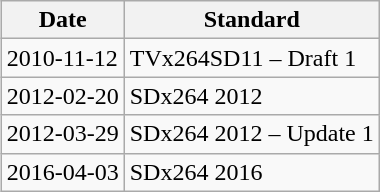<table class="wikitable" style="text-align: left; float: right; margin: auto 0.5em">
<tr>
<th scope="col">Date</th>
<th scope="col">Standard</th>
</tr>
<tr>
<td>2010-11-12</td>
<td>TVx264SD11 – Draft 1</td>
</tr>
<tr>
<td>2012-02-20</td>
<td>SDx264 2012</td>
</tr>
<tr>
<td>2012-03-29</td>
<td>SDx264 2012 – Update 1</td>
</tr>
<tr>
<td>2016-04-03</td>
<td>SDx264 2016</td>
</tr>
</table>
